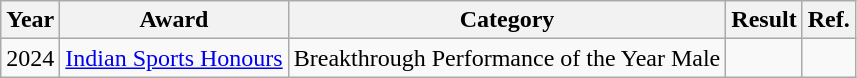<table class="wikitable" style="text-align:center;">
<tr>
<th>Year</th>
<th>Award</th>
<th>Category</th>
<th>Result</th>
<th>Ref.</th>
</tr>
<tr>
<td>2024</td>
<td><a href='#'>Indian Sports Honours</a></td>
<td>Breakthrough Performance of the Year Male</td>
<td></td>
<td></td>
</tr>
</table>
